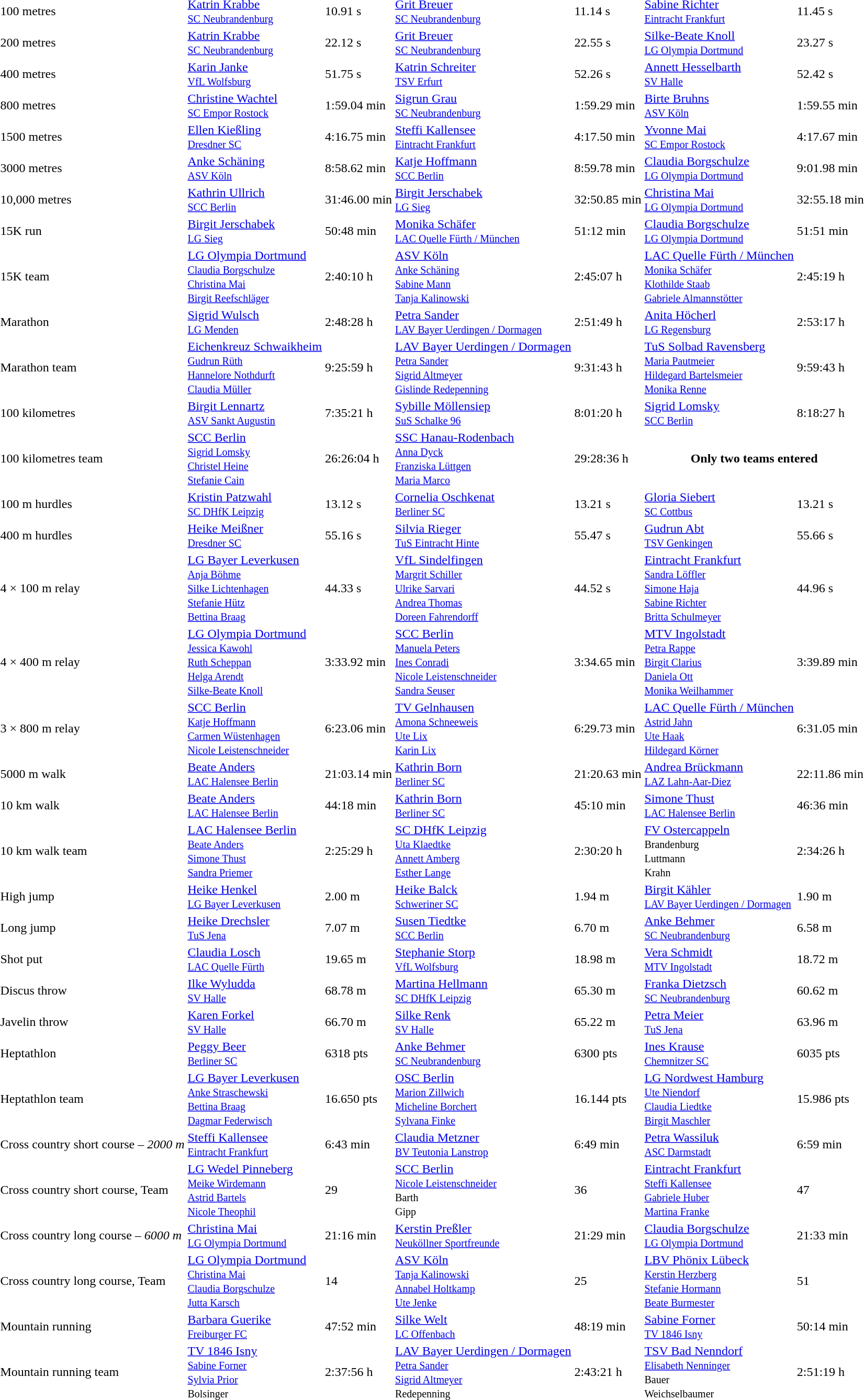<table>
<tr>
</tr>
<tr>
<td>100 metres</td>
<td><a href='#'>Katrin Krabbe</a><br><small><a href='#'>SC Neubrandenburg</a></small></td>
<td>10.91 s</td>
<td><a href='#'>Grit Breuer</a><br><small><a href='#'>SC Neubrandenburg</a></small></td>
<td>11.14 s</td>
<td><a href='#'>Sabine Richter</a><br><small><a href='#'>Eintracht Frankfurt</a></small></td>
<td>11.45 s</td>
</tr>
<tr>
<td>200 metres</td>
<td><a href='#'>Katrin Krabbe</a><br><small><a href='#'>SC Neubrandenburg</a></small></td>
<td>22.12 s</td>
<td><a href='#'>Grit Breuer</a><br><small><a href='#'>SC Neubrandenburg</a></small></td>
<td>22.55 s</td>
<td><a href='#'>Silke-Beate Knoll</a><br><small><a href='#'>LG Olympia Dortmund</a></small></td>
<td>23.27 s</td>
</tr>
<tr>
<td>400 metres</td>
<td><a href='#'>Karin Janke</a><br><small><a href='#'>VfL Wolfsburg</a></small></td>
<td>51.75 s</td>
<td><a href='#'>Katrin Schreiter</a><br><small><a href='#'>TSV Erfurt</a></small></td>
<td>52.26 s</td>
<td><a href='#'>Annett Hesselbarth</a><br><small><a href='#'>SV Halle</a></small></td>
<td>52.42 s</td>
</tr>
<tr>
<td>800 metres</td>
<td><a href='#'>Christine Wachtel</a><br><small><a href='#'>SC Empor Rostock</a></small></td>
<td>1:59.04 min</td>
<td><a href='#'>Sigrun Grau</a><br><small><a href='#'>SC Neubrandenburg</a></small></td>
<td>1:59.29 min</td>
<td><a href='#'>Birte Bruhns</a><br><small><a href='#'>ASV Köln</a></small></td>
<td>1:59.55 min</td>
</tr>
<tr>
<td>1500 metres</td>
<td><a href='#'>Ellen Kießling</a><br><small><a href='#'>Dresdner SC</a></small></td>
<td>4:16.75 min</td>
<td><a href='#'>Steffi Kallensee</a><br><small><a href='#'>Eintracht Frankfurt</a></small></td>
<td>4:17.50 min</td>
<td><a href='#'>Yvonne Mai</a><br><small><a href='#'>SC Empor Rostock</a></small></td>
<td>4:17.67 min</td>
</tr>
<tr>
<td>3000 metres</td>
<td><a href='#'>Anke Schäning</a><br><small><a href='#'>ASV Köln</a></small></td>
<td>8:58.62 min</td>
<td><a href='#'>Katje Hoffmann</a><br><small><a href='#'>SCC Berlin</a></small></td>
<td>8:59.78 min</td>
<td><a href='#'>Claudia Borgschulze</a><br><small><a href='#'>LG Olympia Dortmund</a></small></td>
<td>9:01.98 min</td>
</tr>
<tr>
<td>10,000 metres</td>
<td><a href='#'>Kathrin Ullrich</a><br><small><a href='#'>SCC Berlin</a></small></td>
<td>31:46.00 min</td>
<td><a href='#'>Birgit Jerschabek</a><br><small><a href='#'>LG Sieg</a></small></td>
<td>32:50.85 min</td>
<td><a href='#'>Christina Mai</a><br><small><a href='#'>LG Olympia Dortmund</a></small></td>
<td>32:55.18 min</td>
</tr>
<tr>
<td>15K run</td>
<td><a href='#'>Birgit Jerschabek</a><br><small><a href='#'>LG Sieg</a></small></td>
<td>50:48 min</td>
<td><a href='#'>Monika Schäfer</a><br><small><a href='#'>LAC Quelle Fürth / München</a></small></td>
<td>51:12 min</td>
<td><a href='#'>Claudia Borgschulze</a><br><small><a href='#'>LG Olympia Dortmund</a></small></td>
<td>51:51 min</td>
</tr>
<tr>
<td>15K team</td>
<td><a href='#'>LG Olympia Dortmund</a><br><small><a href='#'>Claudia Borgschulze</a><br><a href='#'>Christina Mai</a><br><a href='#'>Birgit Reefschläger</a></small></td>
<td>2:40:10 h</td>
<td><a href='#'>ASV Köln</a><br><small><a href='#'>Anke Schäning</a><br><a href='#'>Sabine Mann</a><br><a href='#'>Tanja Kalinowski</a></small></td>
<td>2:45:07 h</td>
<td><a href='#'>LAC Quelle Fürth / München</a><br><small><a href='#'>Monika Schäfer</a><br><a href='#'>Klothilde Staab</a><br><a href='#'>Gabriele Almannstötter</a></small></td>
<td>2:45:19 h</td>
</tr>
<tr>
<td>Marathon</td>
<td><a href='#'>Sigrid Wulsch</a><br><small><a href='#'>LG Menden</a></small></td>
<td>2:48:28 h</td>
<td><a href='#'>Petra Sander</a><br><small><a href='#'>LAV Bayer Uerdingen / Dormagen</a></small></td>
<td>2:51:49 h</td>
<td><a href='#'>Anita Höcherl</a><br><small><a href='#'>LG Regensburg</a></small></td>
<td>2:53:17 h</td>
</tr>
<tr>
<td>Marathon team</td>
<td><a href='#'>Eichenkreuz Schwaikheim</a><br><small><a href='#'>Gudrun Rüth</a><br><a href='#'>Hannelore Nothdurft</a><br><a href='#'>Claudia Müller</a></small></td>
<td>9:25:59 h</td>
<td><a href='#'>LAV Bayer Uerdingen / Dormagen</a><br><small><a href='#'>Petra Sander</a><br><a href='#'>Sigrid Altmeyer</a><br><a href='#'>Gislinde Redepenning</a></small></td>
<td>9:31:43 h</td>
<td><a href='#'>TuS Solbad Ravensberg</a><br><small><a href='#'>Maria Pautmeier</a><br><a href='#'>Hildegard Bartelsmeier</a><br><a href='#'>Monika Renne</a></small></td>
<td>9:59:43 h</td>
</tr>
<tr>
<td>100 kilometres</td>
<td><a href='#'>Birgit Lennartz</a><br><small><a href='#'>ASV Sankt Augustin</a></small></td>
<td>7:35:21 h</td>
<td><a href='#'>Sybille Möllensiep</a><br><small><a href='#'>SuS Schalke 96</a></small></td>
<td>8:01:20 h</td>
<td><a href='#'>Sigrid Lomsky</a><br><small><a href='#'>SCC Berlin</a></small></td>
<td>8:18:27 h</td>
</tr>
<tr>
<td>100 kilometres team</td>
<td><a href='#'>SCC Berlin</a><br><small><a href='#'>Sigrid Lomsky</a><br><a href='#'>Christel Heine</a><br><a href='#'>Stefanie Cain</a></small></td>
<td>26:26:04 h</td>
<td><a href='#'>SSC Hanau-Rodenbach</a><br><small><a href='#'>Anna Dyck</a><br><a href='#'>Franziska Lüttgen</a><br><a href='#'>Maria Marco</a></small></td>
<td>29:28:36 h</td>
<th colspan=2>Only two teams entered</th>
</tr>
<tr>
<td>100 m hurdles</td>
<td><a href='#'>Kristin Patzwahl</a><br><small><a href='#'>SC DHfK Leipzig</a></small></td>
<td>13.12 s</td>
<td><a href='#'>Cornelia Oschkenat</a><br><small><a href='#'>Berliner SC</a></small></td>
<td>13.21 s</td>
<td><a href='#'>Gloria Siebert</a><br><small><a href='#'>SC Cottbus</a></small></td>
<td>13.21 s</td>
</tr>
<tr>
<td>400 m hurdles</td>
<td><a href='#'>Heike Meißner</a><br><small><a href='#'>Dresdner SC</a></small></td>
<td>55.16 s</td>
<td><a href='#'>Silvia Rieger</a><br><small><a href='#'>TuS Eintracht Hinte</a></small></td>
<td>55.47 s</td>
<td><a href='#'>Gudrun Abt</a><br><small><a href='#'>TSV Genkingen</a></small></td>
<td>55.66 s</td>
</tr>
<tr>
<td>4 × 100 m relay</td>
<td><a href='#'>LG Bayer Leverkusen</a><br><small><a href='#'>Anja Böhme</a><br><a href='#'>Silke Lichtenhagen</a><br><a href='#'>Stefanie Hütz</a><br><a href='#'>Bettina Braag</a></small></td>
<td>44.33 s</td>
<td><a href='#'>VfL Sindelfingen</a><br><small><a href='#'>Margrit Schiller</a><br><a href='#'>Ulrike Sarvari</a><br><a href='#'>Andrea Thomas</a><br><a href='#'>Doreen Fahrendorff</a></small></td>
<td>44.52 s</td>
<td><a href='#'>Eintracht Frankfurt</a><br><small><a href='#'>Sandra Löffler</a><br><a href='#'>Simone Haja</a><br><a href='#'>Sabine Richter</a><br><a href='#'>Britta Schulmeyer</a></small></td>
<td>44.96 s</td>
</tr>
<tr>
<td>4 × 400 m relay</td>
<td><a href='#'>LG Olympia Dortmund</a><br><small><a href='#'>Jessica Kawohl</a><br><a href='#'>Ruth Scheppan</a><br><a href='#'>Helga Arendt</a><br><a href='#'>Silke-Beate Knoll</a></small></td>
<td>3:33.92 min</td>
<td><a href='#'>SCC Berlin</a><br><small><a href='#'>Manuela Peters</a><br><a href='#'>Ines Conradi</a><br><a href='#'>Nicole Leistenschneider</a><br><a href='#'>Sandra Seuser</a></small></td>
<td>3:34.65 min</td>
<td><a href='#'>MTV Ingolstadt</a><br><small><a href='#'>Petra Rappe</a><br><a href='#'>Birgit Clarius</a><br><a href='#'>Daniela Ott</a><br><a href='#'>Monika Weilhammer</a></small></td>
<td>3:39.89 min</td>
</tr>
<tr>
<td>3 × 800 m relay</td>
<td><a href='#'>SCC Berlin</a><br><small><a href='#'>Katje Hoffmann</a><br><a href='#'>Carmen Wüstenhagen</a><br><a href='#'>Nicole Leistenschneider</a></small></td>
<td>6:23.06 min</td>
<td><a href='#'>TV Gelnhausen</a><br><small><a href='#'>Amona Schneeweis</a><br><a href='#'>Ute Lix</a><br><a href='#'>Karin Lix</a></small></td>
<td>6:29.73 min</td>
<td><a href='#'>LAC Quelle Fürth / München</a><br><small><a href='#'>Astrid Jahn</a><br><a href='#'>Ute Haak</a><br><a href='#'>Hildegard Körner</a></small></td>
<td>6:31.05 min</td>
</tr>
<tr>
<td>5000 m walk</td>
<td><a href='#'>Beate Anders</a><br><small><a href='#'>LAC Halensee Berlin</a></small></td>
<td>21:03.14 min</td>
<td><a href='#'>Kathrin Born</a><br><small><a href='#'>Berliner SC</a></small></td>
<td>21:20.63 min</td>
<td><a href='#'>Andrea Brückmann</a><br><small><a href='#'>LAZ Lahn-Aar-Diez</a></small></td>
<td>22:11.86 min</td>
</tr>
<tr>
<td>10 km walk</td>
<td><a href='#'>Beate Anders</a><br><small><a href='#'>LAC Halensee Berlin</a></small></td>
<td>44:18 min</td>
<td><a href='#'>Kathrin Born</a><br><small><a href='#'>Berliner SC</a></small></td>
<td>45:10 min</td>
<td><a href='#'>Simone Thust</a><br><small><a href='#'>LAC Halensee Berlin</a></small></td>
<td>46:36 min</td>
</tr>
<tr>
<td>10 km walk team</td>
<td><a href='#'>LAC Halensee Berlin</a><br><small><a href='#'>Beate Anders</a><br><a href='#'>Simone Thust</a><br><a href='#'>Sandra Priemer</a></small></td>
<td>2:25:29 h</td>
<td><a href='#'>SC DHfK Leipzig</a><br><small><a href='#'>Uta Klaedtke</a><br><a href='#'>Annett Amberg</a><br><a href='#'>Esther Lange</a></small></td>
<td>2:30:20 h</td>
<td><a href='#'>FV Ostercappeln</a><br><small>Brandenburg<br>Luttmann<br>Krahn</small></td>
<td>2:34:26 h</td>
</tr>
<tr>
<td>High jump</td>
<td><a href='#'>Heike Henkel</a><br><small><a href='#'>LG Bayer Leverkusen</a></small></td>
<td>2.00 m</td>
<td><a href='#'>Heike Balck</a><br><small><a href='#'>Schweriner SC</a></small></td>
<td>1.94 m</td>
<td><a href='#'>Birgit Kähler</a><br><small><a href='#'>LAV Bayer Uerdingen / Dormagen</a></small></td>
<td>1.90 m</td>
</tr>
<tr>
<td>Long jump</td>
<td><a href='#'>Heike Drechsler</a><br><small><a href='#'>TuS Jena</a></small></td>
<td>7.07 m</td>
<td><a href='#'>Susen Tiedtke</a><br><small><a href='#'>SCC Berlin</a></small></td>
<td>6.70 m</td>
<td><a href='#'>Anke Behmer</a><br><small><a href='#'>SC Neubrandenburg</a></small></td>
<td>6.58 m</td>
</tr>
<tr>
<td>Shot put</td>
<td><a href='#'>Claudia Losch</a><br><small><a href='#'>LAC Quelle Fürth</a></small></td>
<td>19.65 m</td>
<td><a href='#'>Stephanie Storp</a><br><small><a href='#'>VfL Wolfsburg</a></small></td>
<td>18.98 m</td>
<td><a href='#'>Vera Schmidt</a><br><small><a href='#'>MTV Ingolstadt</a></small></td>
<td>18.72 m</td>
</tr>
<tr>
<td>Discus throw</td>
<td><a href='#'>Ilke Wyludda</a><br><small><a href='#'>SV Halle</a></small></td>
<td>68.78 m</td>
<td><a href='#'>Martina Hellmann</a><br><small><a href='#'>SC DHfK Leipzig</a></small></td>
<td>65.30 m</td>
<td><a href='#'>Franka Dietzsch</a><br><small><a href='#'>SC Neubrandenburg</a></small></td>
<td>60.62 m</td>
</tr>
<tr>
<td>Javelin throw</td>
<td><a href='#'>Karen Forkel</a><br><small><a href='#'>SV Halle</a></small></td>
<td>66.70 m</td>
<td><a href='#'>Silke Renk</a><br><small><a href='#'>SV Halle</a></small></td>
<td>65.22 m</td>
<td><a href='#'>Petra Meier</a><br><small><a href='#'>TuS Jena</a></small></td>
<td>63.96 m</td>
</tr>
<tr>
<td>Heptathlon</td>
<td><a href='#'>Peggy Beer</a><br><small><a href='#'>Berliner SC</a></small></td>
<td>6318 pts</td>
<td><a href='#'>Anke Behmer</a><br><small><a href='#'>SC Neubrandenburg</a></small></td>
<td>6300 pts</td>
<td><a href='#'>Ines Krause</a><br><small><a href='#'>Chemnitzer SC</a></small></td>
<td>6035 pts</td>
</tr>
<tr>
<td>Heptathlon team</td>
<td><a href='#'>LG Bayer Leverkusen</a><br><small><a href='#'>Anke Straschewski</a><br><a href='#'>Bettina Braag</a><br><a href='#'>Dagmar Federwisch</a></small></td>
<td>16.650 pts</td>
<td><a href='#'>OSC Berlin</a><br><small><a href='#'>Marion Zillwich</a><br><a href='#'>Micheline Borchert</a><br><a href='#'>Sylvana Finke</a></small></td>
<td>16.144 pts</td>
<td><a href='#'>LG Nordwest Hamburg</a><br><small><a href='#'>Ute Niendorf</a><br><a href='#'>Claudia Liedtke</a><br><a href='#'>Birgit Maschler</a></small></td>
<td>15.986 pts</td>
</tr>
<tr>
<td>Cross country short course – <em>2000 m</em></td>
<td><a href='#'>Steffi Kallensee</a><br><small><a href='#'>Eintracht Frankfurt</a></small></td>
<td>6:43 min</td>
<td><a href='#'>Claudia Metzner</a><br><small><a href='#'>BV Teutonia Lanstrop</a></small></td>
<td>6:49 min</td>
<td><a href='#'>Petra Wassiluk</a><br><small><a href='#'>ASC Darmstadt</a></small></td>
<td>6:59 min</td>
</tr>
<tr>
<td>Cross country short course, Team</td>
<td><a href='#'>LG Wedel Pinneberg</a><br><small><a href='#'>Meike Wirdemann</a><br><a href='#'>Astrid Bartels</a><br><a href='#'>Nicole Theophil</a></small></td>
<td>29</td>
<td><a href='#'>SCC Berlin</a><br><small><a href='#'>Nicole Leistenschneider</a><br>Barth<br>Gipp</small></td>
<td>36</td>
<td><a href='#'>Eintracht Frankfurt</a><br><small><a href='#'>Steffi Kallensee</a><br><a href='#'>Gabriele Huber</a><br><a href='#'>Martina Franke</a></small></td>
<td>47</td>
</tr>
<tr>
<td>Cross country long course – <em>6000 m</em></td>
<td><a href='#'>Christina Mai</a><br><small><a href='#'>LG Olympia Dortmund</a></small></td>
<td>21:16 min</td>
<td><a href='#'>Kerstin Preßler</a><br><small><a href='#'>Neuköllner Sportfreunde</a></small></td>
<td>21:29 min</td>
<td><a href='#'>Claudia Borgschulze</a><br><small><a href='#'>LG Olympia Dortmund</a></small></td>
<td>21:33 min</td>
</tr>
<tr>
<td>Cross country long course, Team</td>
<td><a href='#'>LG Olympia Dortmund</a><br><small><a href='#'>Christina Mai</a><br><a href='#'>Claudia Borgschulze</a><br><a href='#'>Jutta Karsch</a></small></td>
<td>14</td>
<td><a href='#'>ASV Köln</a><br><small><a href='#'>Tanja Kalinowski</a><br><a href='#'>Annabel Holtkamp</a><br><a href='#'>Ute Jenke</a></small></td>
<td>25</td>
<td><a href='#'>LBV Phönix Lübeck</a><br><small><a href='#'>Kerstin Herzberg</a><br><a href='#'>Stefanie Hormann</a><br><a href='#'>Beate Burmester</a></small></td>
<td>51</td>
</tr>
<tr>
<td>Mountain running</td>
<td><a href='#'>Barbara Guerike</a><br><small><a href='#'>Freiburger FC</a></small></td>
<td>47:52 min</td>
<td><a href='#'>Silke Welt</a><br><small><a href='#'>LC Offenbach</a></small></td>
<td>48:19 min</td>
<td><a href='#'>Sabine Forner</a><br><small><a href='#'>TV 1846 Isny</a></small></td>
<td>50:14 min</td>
</tr>
<tr>
<td>Mountain running team</td>
<td><a href='#'>TV 1846 Isny</a><br><small><a href='#'>Sabine Forner</a><br><a href='#'>Sylvia Prior</a><br>Bolsinger</small></td>
<td>2:37:56 h</td>
<td><a href='#'>LAV Bayer Uerdingen / Dormagen</a><br><small><a href='#'>Petra Sander</a><br><a href='#'>Sigrid Altmeyer</a><br>Redepenning</small></td>
<td>2:43:21 h</td>
<td><a href='#'>TSV Bad Nenndorf</a><br><small><a href='#'>Elisabeth Nenninger</a><br>Bauer<br>Weichselbaumer</small></td>
<td>2:51:19 h</td>
</tr>
</table>
